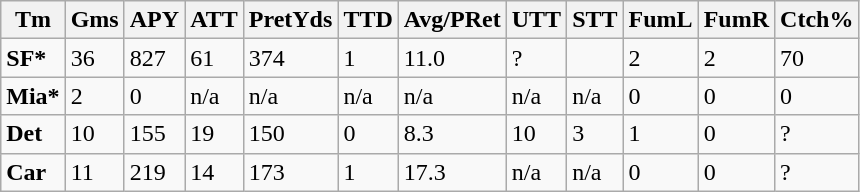<table class="wikitable">
<tr>
<th>Tm</th>
<th>Gms</th>
<th>APY</th>
<th>ATT</th>
<th>PretYds</th>
<th>TTD</th>
<th>Avg/PRet</th>
<th>UTT</th>
<th>STT</th>
<th>FumL</th>
<th>FumR</th>
<th>Ctch%</th>
</tr>
<tr>
<td><strong>SF*</strong></td>
<td>36</td>
<td>827</td>
<td>61</td>
<td>374</td>
<td>1</td>
<td>11.0</td>
<td>?</td>
<td></td>
<td>2</td>
<td>2</td>
<td>70</td>
</tr>
<tr>
<td><strong>Mia*</strong></td>
<td>2</td>
<td>0</td>
<td>n/a</td>
<td>n/a</td>
<td>n/a</td>
<td>n/a</td>
<td>n/a</td>
<td>n/a</td>
<td>0</td>
<td>0</td>
<td>0</td>
</tr>
<tr>
<td><strong>Det</strong></td>
<td>10</td>
<td>155</td>
<td>19</td>
<td>150</td>
<td>0</td>
<td>8.3</td>
<td>10</td>
<td>3</td>
<td>1</td>
<td>0</td>
<td>?</td>
</tr>
<tr>
<td><strong>Car</strong></td>
<td>11</td>
<td>219</td>
<td>14</td>
<td>173</td>
<td>1</td>
<td>17.3</td>
<td>n/a</td>
<td>n/a</td>
<td>0</td>
<td>0</td>
<td>?</td>
</tr>
</table>
